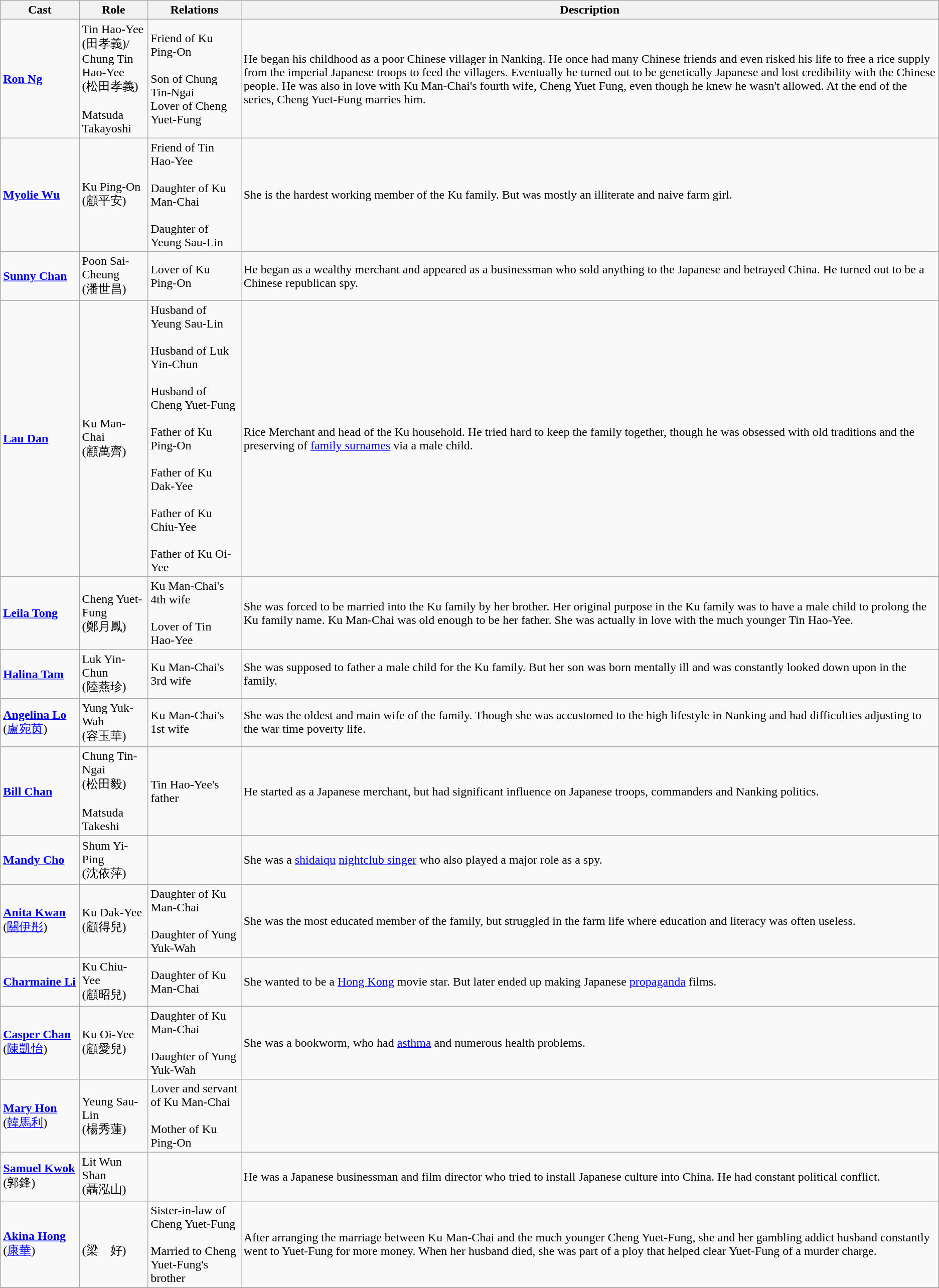<table class="wikitable">
<tr>
<th>Cast</th>
<th>Role</th>
<th>Relations</th>
<th>Description</th>
</tr>
<tr>
<td><strong><a href='#'>Ron Ng</a></strong></td>
<td>Tin Hao-Yee<br>(田孝義)/<br>Chung Tin Hao-Yee<br>(松田孝義)<br><br> Matsuda Takayoshi</td>
<td>Friend of Ku Ping-On<br><br>Son of Chung Tin-Ngai <br>Lover of Cheng Yuet-Fung</td>
<td>He began his childhood as a poor Chinese villager in Nanking.  He once had many Chinese friends and even risked his life to free a rice supply from the imperial Japanese troops to feed the villagers.  Eventually he turned out to be genetically Japanese and lost credibility with the Chinese people. He was also in love with Ku Man-Chai's fourth wife, Cheng Yuet Fung, even though he knew he wasn't allowed. At the end of the series, Cheng Yuet-Fung marries him.</td>
</tr>
<tr>
<td><strong><a href='#'>Myolie Wu</a></strong></td>
<td>Ku Ping-On<br>(顧平安)</td>
<td>Friend of Tin Hao-Yee<br><br> Daughter of Ku Man-Chai<br><br>Daughter of Yeung Sau-Lin</td>
<td>She is the hardest working member of the Ku family.  But was mostly an illiterate and naive farm girl.</td>
</tr>
<tr>
<td><strong><a href='#'>Sunny Chan</a></strong></td>
<td>Poon Sai-Cheung<br>(潘世昌)</td>
<td>Lover of Ku Ping-On</td>
<td>He began as a wealthy merchant and appeared as a businessman who sold anything to the Japanese and betrayed China. He turned out to be a Chinese republican spy.</td>
</tr>
<tr>
<td><strong><a href='#'>Lau Dan</a></strong></td>
<td>Ku Man-Chai<br>(顧萬齊)</td>
<td>Husband of Yeung Sau-Lin<br><br>Husband of Luk Yin-Chun<br><br>Husband of Cheng Yuet-Fung<br><br>Father of Ku Ping-On<br><br>Father of Ku Dak-Yee<br><br>Father of Ku Chiu-Yee<br><br>Father of Ku Oi-Yee</td>
<td>Rice Merchant and head of the Ku household.  He tried hard to keep the family together, though he was obsessed with old traditions and the preserving of <a href='#'>family surnames</a> via a male child.</td>
</tr>
<tr>
<td><strong><a href='#'>Leila Tong</a></strong></td>
<td>Cheng Yuet-Fung<br>(鄭月鳳)</td>
<td>Ku Man-Chai's 4th wife<br><br>Lover of Tin Hao-Yee</td>
<td>She was forced to be married into the Ku family by her brother. Her original purpose in the Ku family was to have a male child to prolong the Ku family name.  Ku Man-Chai was old enough to be her father. She was actually in love with the much younger Tin Hao-Yee.</td>
</tr>
<tr>
<td><strong><a href='#'>Halina Tam</a></strong></td>
<td>Luk Yin-Chun<br>(陸燕珍)</td>
<td>Ku Man-Chai's 3rd wife</td>
<td>She was supposed to father a male child for the Ku family.  But her son was born mentally ill and was constantly looked down upon in the family.</td>
</tr>
<tr>
<td><strong><a href='#'>Angelina Lo</a></strong> (<a href='#'>盧宛茵</a>)</td>
<td>Yung Yuk-Wah<br>(容玉華)</td>
<td>Ku Man-Chai's 1st wife</td>
<td>She was the oldest and main wife of the family.  Though she was accustomed to the high lifestyle in Nanking and had difficulties adjusting to the war time poverty life.</td>
</tr>
<tr>
<td><strong><a href='#'>Bill Chan</a></strong></td>
<td>Chung Tin-Ngai<br>(松田毅)<br><br>Matsuda Takeshi</td>
<td>Tin Hao-Yee's father</td>
<td>He started as a Japanese merchant, but had significant influence on Japanese troops, commanders and Nanking politics.</td>
</tr>
<tr>
<td><strong><a href='#'>Mandy Cho</a></strong></td>
<td>Shum Yi-Ping<br>(沈依萍)</td>
<td></td>
<td>She was a <a href='#'>shidaiqu</a> <a href='#'>nightclub singer</a> who also played a major role as a spy.</td>
</tr>
<tr>
<td><strong><a href='#'>Anita Kwan</a></strong><br>(<a href='#'>關伊彤</a>)</td>
<td>Ku Dak-Yee<br>(顧得兒)</td>
<td>Daughter of Ku Man-Chai<br><br>Daughter of Yung Yuk-Wah</td>
<td>She was the most educated member of the family, but struggled in the farm life where education and literacy was often useless.</td>
</tr>
<tr>
<td><strong><a href='#'>Charmaine Li</a></strong></td>
<td>Ku Chiu-Yee<br>(顧昭兒)</td>
<td>Daughter of Ku Man-Chai</td>
<td>She wanted to be a <a href='#'>Hong Kong</a> movie star.  But later ended up making Japanese <a href='#'>propaganda</a> films.</td>
</tr>
<tr>
<td><strong><a href='#'>Casper Chan</a></strong><br>(<a href='#'>陳凱怡</a>)</td>
<td>Ku Oi-Yee<br>(顧愛兒)</td>
<td>Daughter of Ku Man-Chai<br><br>Daughter of Yung Yuk-Wah</td>
<td>She was a bookworm, who had <a href='#'>asthma</a> and numerous health problems.</td>
</tr>
<tr>
<td><strong><a href='#'>Mary Hon</a></strong><br>(<a href='#'>韓馬利</a>)</td>
<td>Yeung Sau-Lin<br>(楊秀蓮)</td>
<td>Lover and servant of Ku Man-Chai<br><br>Mother of Ku Ping-On</td>
<td></td>
</tr>
<tr>
<td><strong><a href='#'>Samuel Kwok</a></strong><br>(郭鋒)</td>
<td>Lit Wun Shan<br>(聶泓山)</td>
<td></td>
<td>He was a Japanese businessman and film director who tried to install Japanese culture into China.  He had constant political conflict.</td>
</tr>
<tr>
<td><strong><a href='#'>Akina Hong</a></strong><br>(<a href='#'>康華</a>)</td>
<td><br>(梁　好)</td>
<td>Sister-in-law of Cheng Yuet-Fung<br><br>Married to Cheng Yuet-Fung's brother</td>
<td>After arranging the marriage between Ku Man-Chai and the much younger Cheng Yuet-Fung, she and her gambling addict husband constantly went to Yuet-Fung for more money. When her husband died, she was part of a ploy that helped clear Yuet-Fung of a murder charge.</td>
</tr>
<tr>
</tr>
</table>
